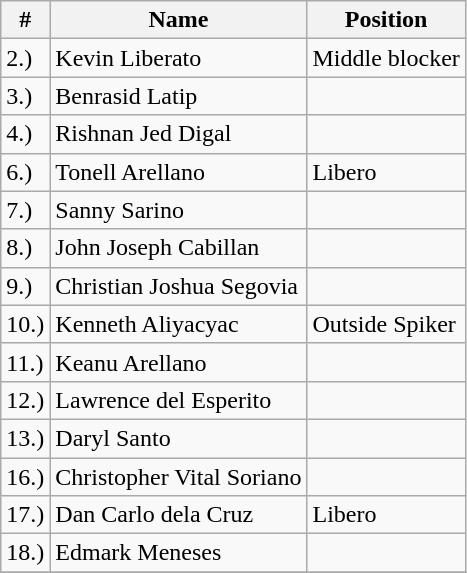<table class="wikitable">
<tr>
<th>#</th>
<th>Name</th>
<th>Position</th>
</tr>
<tr>
<td>2.)</td>
<td>Kevin Liberato</td>
<td>Middle blocker</td>
</tr>
<tr>
<td>3.)</td>
<td>Benrasid Latip</td>
<td></td>
</tr>
<tr>
<td>4.)</td>
<td>Rishnan Jed Digal</td>
<td></td>
</tr>
<tr>
<td>6.)</td>
<td>Tonell Arellano</td>
<td>Libero</td>
</tr>
<tr>
<td>7.)</td>
<td>Sanny Sarino</td>
<td></td>
</tr>
<tr>
<td>8.)</td>
<td>John Joseph Cabillan</td>
<td></td>
</tr>
<tr>
<td>9.)</td>
<td>Christian Joshua Segovia</td>
<td></td>
</tr>
<tr>
<td>10.)</td>
<td>Kenneth Aliyacyac</td>
<td>Outside Spiker</td>
</tr>
<tr>
<td>11.)</td>
<td>Keanu Arellano</td>
<td></td>
</tr>
<tr>
<td>12.)</td>
<td>Lawrence del Esperito</td>
<td></td>
</tr>
<tr>
<td>13.)</td>
<td>Daryl Santo</td>
<td></td>
</tr>
<tr>
<td>16.)</td>
<td>Christopher Vital Soriano</td>
<td></td>
</tr>
<tr>
<td>17.)</td>
<td>Dan Carlo dela Cruz</td>
<td>Libero</td>
</tr>
<tr>
<td>18.)</td>
<td>Edmark Meneses</td>
<td></td>
</tr>
<tr>
</tr>
</table>
